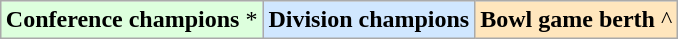<table class="wikitable" style="margin:1em auto;">
<tr>
<td bgcolor="#ddffdd"><strong>Conference champions</strong> *</td>
<td bgcolor="#D0E7FF"><strong>Division champions</strong> </td>
<td bgcolor="#ffe6bd"><strong>Bowl game berth</strong> ^</td>
</tr>
</table>
